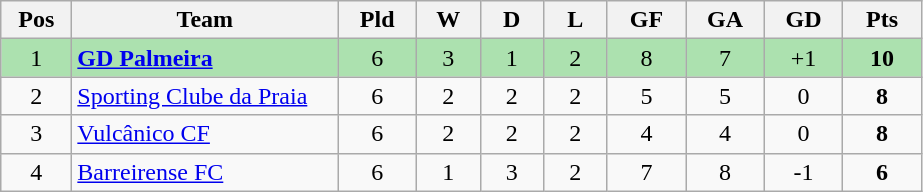<table class="wikitable" style="text-align: center;">
<tr>
<th style="width: 40px;">Pos</th>
<th style="width: 170px;">Team</th>
<th style="width: 45px;">Pld</th>
<th style="width: 35px;">W</th>
<th style="width: 35px;">D</th>
<th style="width: 35px;">L</th>
<th style="width: 45px;">GF</th>
<th style="width: 45px;">GA</th>
<th style="width: 45px;">GD</th>
<th style="width: 45px;">Pts</th>
</tr>
<tr style="background:#ACE1AF;">
<td>1</td>
<td style="text-align: left;"><strong><a href='#'>GD Palmeira</a></strong></td>
<td>6</td>
<td>3</td>
<td>1</td>
<td>2</td>
<td>8</td>
<td>7</td>
<td>+1</td>
<td><strong>10</strong></td>
</tr>
<tr>
<td>2</td>
<td style="text-align: left;"><a href='#'>Sporting Clube da Praia</a></td>
<td>6</td>
<td>2</td>
<td>2</td>
<td>2</td>
<td>5</td>
<td>5</td>
<td>0</td>
<td><strong>8</strong></td>
</tr>
<tr>
<td>3</td>
<td style="text-align: left;"><a href='#'>Vulcânico CF</a></td>
<td>6</td>
<td>2</td>
<td>2</td>
<td>2</td>
<td>4</td>
<td>4</td>
<td>0</td>
<td><strong>8</strong></td>
</tr>
<tr>
<td>4</td>
<td style="text-align: left;"><a href='#'>Barreirense FC</a></td>
<td>6</td>
<td>1</td>
<td>3</td>
<td>2</td>
<td>7</td>
<td>8</td>
<td>-1</td>
<td><strong>6</strong></td>
</tr>
</table>
